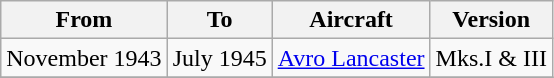<table class="wikitable">
<tr>
<th>From</th>
<th>To</th>
<th>Aircraft</th>
<th>Version</th>
</tr>
<tr>
<td>November 1943</td>
<td>July 1945</td>
<td><a href='#'>Avro Lancaster</a></td>
<td>Mks.I & III</td>
</tr>
<tr>
</tr>
</table>
